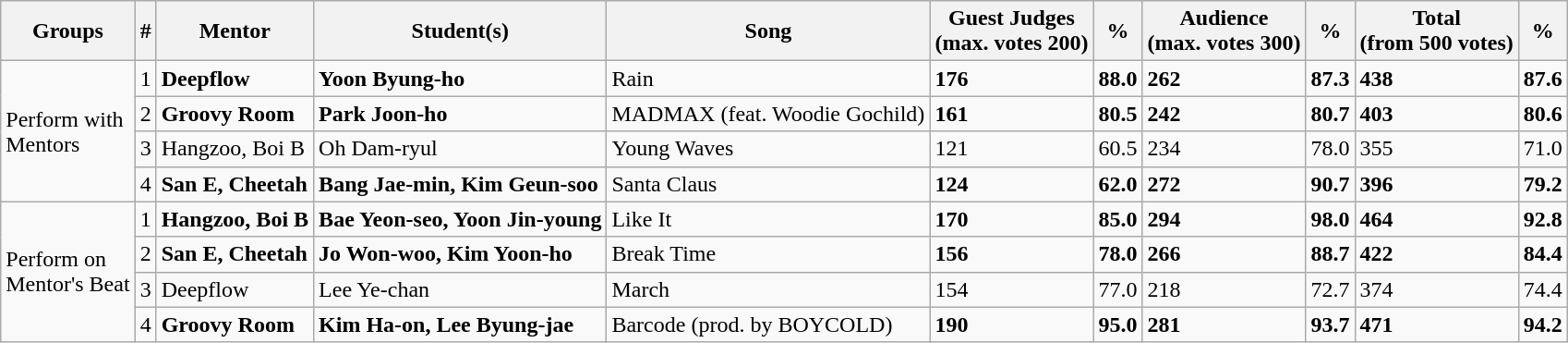<table class="wikitable">
<tr>
<th>Groups</th>
<th>#</th>
<th>Mentor</th>
<th>Student(s)</th>
<th>Song</th>
<th>Guest Judges<br>(max. votes 200)</th>
<th>%</th>
<th>Audience<br>(max. votes 300)</th>
<th>%</th>
<th>Total<br>(from 500 votes)</th>
<th>%</th>
</tr>
<tr>
<td rowspan="4">Perform with<br>Mentors</td>
<td>1</td>
<td><strong>Deepflow</strong></td>
<td><strong>Yoon Byung-ho</strong></td>
<td>Rain</td>
<td><strong>176</strong></td>
<td><strong>88.0</strong></td>
<td><strong>262</strong></td>
<td><strong>87.3</strong></td>
<td><strong>438</strong></td>
<td><strong>87.6</strong></td>
</tr>
<tr>
<td>2</td>
<td><strong>Groovy Room</strong></td>
<td><strong>Park Joon-ho</strong></td>
<td>MADMAX (feat. Woodie Gochild)</td>
<td><strong>161</strong></td>
<td><strong>80.5</strong></td>
<td><strong>242</strong></td>
<td><strong>80.7</strong></td>
<td><strong>403</strong></td>
<td><strong>80.6</strong></td>
</tr>
<tr>
<td>3</td>
<td>Hangzoo, Boi B</td>
<td>Oh Dam-ryul</td>
<td>Young Waves</td>
<td>121</td>
<td>60.5</td>
<td>234</td>
<td>78.0</td>
<td>355</td>
<td>71.0</td>
</tr>
<tr>
<td>4</td>
<td><strong>San E, Cheetah</strong></td>
<td><strong>Bang Jae-min, Kim Geun-soo</strong></td>
<td>Santa Claus</td>
<td><strong>124</strong></td>
<td><strong>62.0</strong></td>
<td><strong>272</strong></td>
<td><strong>90.7</strong></td>
<td><strong>396</strong></td>
<td><strong>79.2</strong></td>
</tr>
<tr>
<td rowspan="4">Perform on<br>Mentor's Beat</td>
<td>1</td>
<td><strong>Hangzoo, Boi B</strong></td>
<td><strong>Bae Yeon-seo, Yoon Jin-young</strong></td>
<td>Like It</td>
<td><strong>170</strong></td>
<td><strong>85.0</strong></td>
<td><strong>294</strong></td>
<td><strong>98.0</strong></td>
<td><strong>464</strong></td>
<td><strong>92.8</strong></td>
</tr>
<tr>
<td>2</td>
<td><strong>San E, Cheetah</strong></td>
<td><strong>Jo Won-woo, Kim Yoon-ho</strong></td>
<td>Break Time</td>
<td><strong>156</strong></td>
<td><strong>78.0</strong></td>
<td><strong>266</strong></td>
<td><strong>88.7</strong></td>
<td><strong>422</strong></td>
<td><strong>84.4</strong></td>
</tr>
<tr>
<td>3</td>
<td>Deepflow</td>
<td>Lee Ye-chan</td>
<td>March</td>
<td>154</td>
<td>77.0</td>
<td>218</td>
<td>72.7</td>
<td>374</td>
<td>74.4</td>
</tr>
<tr>
<td>4</td>
<td><strong>Groovy Room</strong></td>
<td><strong>Kim Ha-on, Lee Byung-jae</strong></td>
<td>Barcode (prod. by BOYCOLD)</td>
<td><strong>190</strong></td>
<td><strong>95.0</strong></td>
<td><strong>281</strong></td>
<td><strong>93.7</strong></td>
<td><strong>471</strong></td>
<td><strong>94.2</strong></td>
</tr>
</table>
